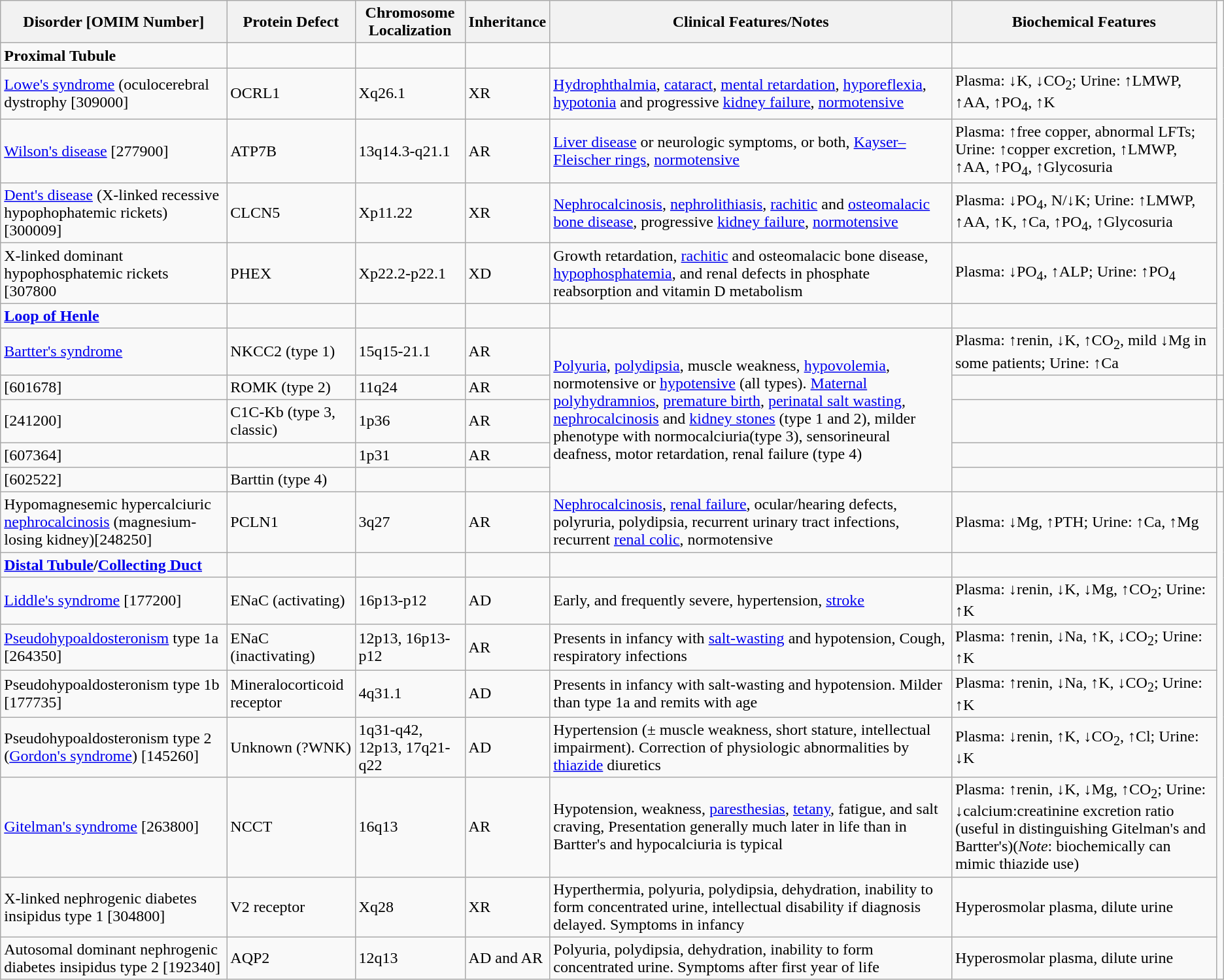<table class="wikitable">
<tr>
<th>Disorder [OMIM Number]</th>
<th>Protein Defect</th>
<th>Chromosome Localization</th>
<th>Inheritance</th>
<th>Clinical Features/Notes</th>
<th>Biochemical Features</th>
</tr>
<tr>
<td><strong>Proximal Tubule</strong></td>
<td></td>
<td></td>
<td></td>
<td></td>
<td></td>
</tr>
<tr>
<td><a href='#'>Lowe's syndrome</a> (oculocerebral dystrophy [309000]</td>
<td>OCRL1</td>
<td>Xq26.1</td>
<td>XR</td>
<td><a href='#'>Hydrophthalmia</a>, <a href='#'>cataract</a>, <a href='#'>mental retardation</a>, <a href='#'>hyporeflexia</a>, <a href='#'>hypotonia</a> and progressive <a href='#'>kidney failure</a>, <a href='#'>normotensive</a></td>
<td>Plasma: ↓K, ↓CO<sub>2</sub>; Urine: ↑LMWP, ↑AA, ↑PO<sub>4</sub>, ↑K</td>
</tr>
<tr>
<td><a href='#'>Wilson's disease</a> [277900]</td>
<td>ATP7B</td>
<td>13q14.3-q21.1</td>
<td>AR</td>
<td><a href='#'>Liver disease</a> or neurologic symptoms, or both, <a href='#'>Kayser–Fleischer rings</a>, <a href='#'>normotensive</a></td>
<td>Plasma: ↑free copper, abnormal LFTs; Urine: ↑copper excretion, ↑LMWP, ↑AA, ↑PO<sub>4</sub>, ↑Glycosuria</td>
</tr>
<tr>
<td><a href='#'>Dent's disease</a> (X-linked recessive hypophophatemic rickets)[300009]</td>
<td>CLCN5</td>
<td>Xp11.22</td>
<td>XR</td>
<td><a href='#'>Nephrocalcinosis</a>, <a href='#'>nephrolithiasis</a>, <a href='#'>rachitic</a> and <a href='#'>osteomalacic bone disease</a>, progressive <a href='#'>kidney failure</a>, <a href='#'>normotensive</a></td>
<td>Plasma: ↓PO<sub>4</sub>, N/↓K; Urine: ↑LMWP, ↑AA, ↑K, ↑Ca, ↑PO<sub>4</sub>, ↑Glycosuria</td>
</tr>
<tr>
<td>X-linked dominant hypophosphatemic rickets [307800</td>
<td>PHEX</td>
<td>Xp22.2-p22.1</td>
<td>XD</td>
<td>Growth retardation, <a href='#'>rachitic</a> and osteomalacic bone disease, <a href='#'>hypophosphatemia</a>, and renal defects in phosphate reabsorption and vitamin D metabolism</td>
<td>Plasma: ↓PO<sub>4</sub>, ↑ALP; Urine: ↑PO<sub>4</sub></td>
</tr>
<tr>
<td><strong><a href='#'>Loop of Henle</a></strong></td>
<td></td>
<td></td>
<td></td>
<td></td>
<td></td>
</tr>
<tr>
<td><a href='#'>Bartter's syndrome</a></td>
<td>NKCC2 (type 1)</td>
<td>15q15-21.1</td>
<td>AR</td>
<td rowspan="5"><a href='#'>Polyuria</a>, <a href='#'>polydipsia</a>, muscle weakness, <a href='#'>hypovolemia</a>, normotensive or <a href='#'>hypotensive</a> (all types). <a href='#'>Maternal polyhydramnios</a>, <a href='#'>premature birth</a>, <a href='#'>perinatal salt wasting</a>, <a href='#'>nephrocalcinosis</a> and <a href='#'>kidney stones</a> (type 1 and 2), milder phenotype with normocalciuria(type 3), sensorineural deafness, motor retardation, renal failure (type 4)</td>
<td>Plasma: ↑renin, ↓K, ↑CO<sub>2</sub>, mild ↓Mg in some patients; Urine: ↑Ca</td>
</tr>
<tr>
<td>[601678]</td>
<td>ROMK (type 2)</td>
<td>11q24</td>
<td>AR</td>
<td></td>
<td></td>
</tr>
<tr>
<td>[241200]</td>
<td>C1C-Kb (type 3, classic)</td>
<td>1p36</td>
<td>AR</td>
<td></td>
<td></td>
</tr>
<tr>
<td>[607364]</td>
<td></td>
<td>1p31</td>
<td>AR</td>
<td></td>
<td></td>
</tr>
<tr>
<td>[602522]</td>
<td>Barttin (type 4)</td>
<td></td>
<td></td>
<td></td>
<td></td>
</tr>
<tr>
<td>Hypomagnesemic hypercalciuric <a href='#'>nephrocalcinosis</a> (magnesium-losing kidney)[248250]</td>
<td>PCLN1</td>
<td>3q27</td>
<td>AR</td>
<td><a href='#'>Nephrocalcinosis</a>, <a href='#'>renal failure</a>, ocular/hearing defects, polyruria, polydipsia, recurrent urinary tract infections, recurrent <a href='#'>renal colic</a>, normotensive</td>
<td>Plasma: ↓Mg, ↑PTH; Urine: ↑Ca, ↑Mg</td>
</tr>
<tr>
<td><strong><a href='#'>Distal Tubule</a>/<a href='#'>Collecting Duct</a></strong></td>
<td></td>
<td></td>
<td></td>
<td></td>
<td></td>
</tr>
<tr>
<td><a href='#'>Liddle's syndrome</a> [177200]</td>
<td>ENaC (activating)</td>
<td>16p13-p12</td>
<td>AD</td>
<td>Early, and frequently severe, hypertension, <a href='#'>stroke</a></td>
<td>Plasma: ↓renin, ↓K, ↓Mg, ↑CO<sub>2</sub>; Urine: ↑K</td>
</tr>
<tr>
<td><a href='#'>Pseudohypoaldosteronism</a> type 1a [264350]</td>
<td>ENaC (inactivating)</td>
<td>12p13, 16p13-p12</td>
<td>AR</td>
<td>Presents in infancy with <a href='#'>salt-wasting</a> and hypotension, Cough, respiratory infections</td>
<td>Plasma: ↑renin, ↓Na, ↑K, ↓CO<sub>2</sub>; Urine: ↑K</td>
</tr>
<tr>
<td>Pseudohypoaldosteronism type 1b [177735]</td>
<td>Mineralocorticoid receptor</td>
<td>4q31.1</td>
<td>AD</td>
<td>Presents in infancy with salt-wasting and hypotension. Milder than type 1a and remits with age</td>
<td>Plasma: ↑renin, ↓Na, ↑K, ↓CO<sub>2</sub>; Urine: ↑K</td>
</tr>
<tr>
<td>Pseudohypoaldosteronism type 2 (<a href='#'>Gordon's syndrome</a>) [145260]</td>
<td>Unknown (?WNK)</td>
<td>1q31-q42, 12p13, 17q21-q22</td>
<td>AD</td>
<td>Hypertension (± muscle weakness, short stature, intellectual impairment). Correction of physiologic abnormalities by <a href='#'>thiazide</a> diuretics</td>
<td>Plasma: ↓renin, ↑K, ↓CO<sub>2</sub>, ↑Cl; Urine: ↓K</td>
</tr>
<tr>
<td><a href='#'>Gitelman's syndrome</a> [263800]</td>
<td>NCCT</td>
<td>16q13</td>
<td>AR</td>
<td>Hypotension, weakness, <a href='#'>paresthesias</a>, <a href='#'>tetany</a>, fatigue, and salt craving, Presentation generally much later in life than in Bartter's and hypocalciuria is typical</td>
<td>Plasma: ↑renin, ↓K, ↓Mg, ↑CO<sub>2</sub>; Urine: ↓calcium:creatinine excretion ratio (useful in distinguishing Gitelman's and Bartter's)(<em>Note</em>: biochemically can mimic thiazide use)</td>
</tr>
<tr>
<td>X-linked nephrogenic diabetes insipidus type 1 [304800]</td>
<td>V2 receptor</td>
<td>Xq28</td>
<td>XR</td>
<td>Hyperthermia, polyuria, polydipsia, dehydration, inability to form concentrated urine, intellectual disability if diagnosis delayed. Symptoms in infancy</td>
<td>Hyperosmolar plasma, dilute urine</td>
</tr>
<tr>
<td>Autosomal dominant nephrogenic diabetes insipidus type 2 [192340]</td>
<td>AQP2</td>
<td>12q13</td>
<td>AD and AR</td>
<td>Polyuria, polydipsia, dehydration, inability to form concentrated urine. Symptoms after first year of life</td>
<td>Hyperosmolar plasma, dilute urine</td>
</tr>
</table>
